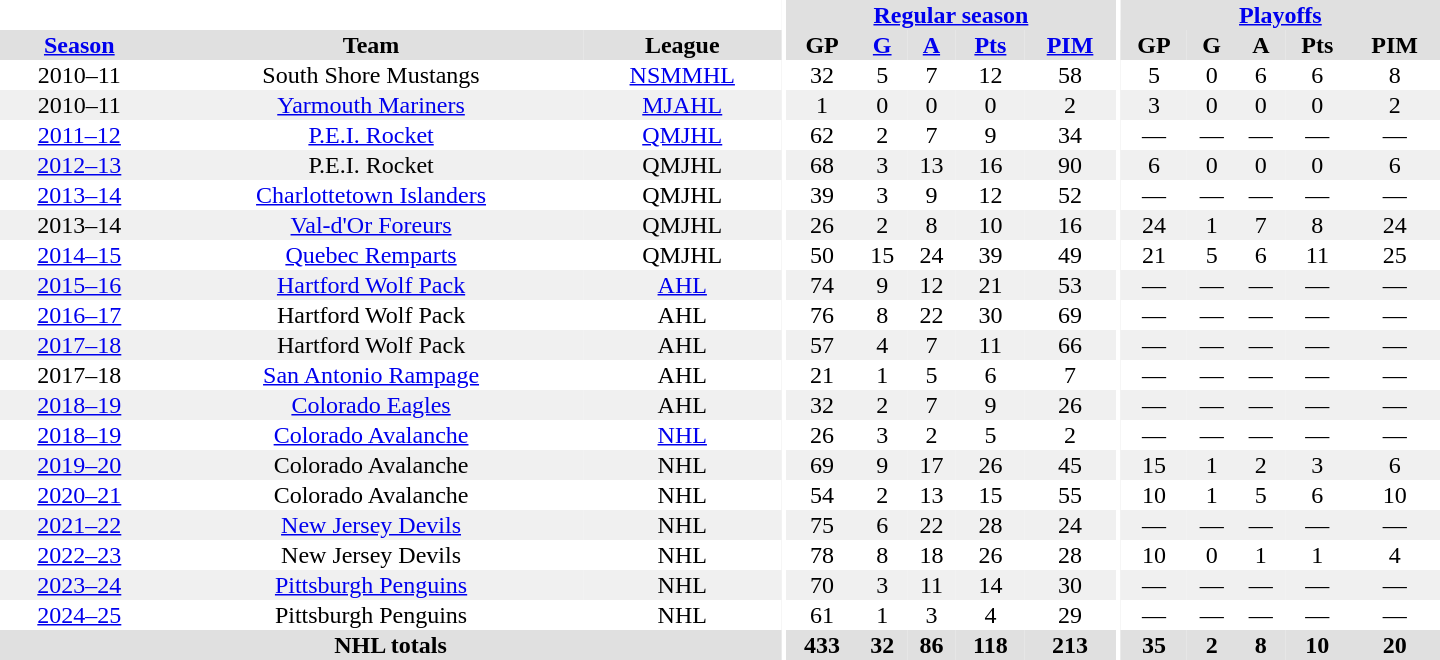<table border="0" cellpadding="1" cellspacing="0" style="text-align:center; width:60em;">
<tr bgcolor="#e0e0e0">
<th colspan="3" bgcolor="#ffffff"></th>
<th rowspan="99" bgcolor="#ffffff"></th>
<th colspan="5"><a href='#'>Regular season</a></th>
<th rowspan="99" bgcolor="#ffffff"></th>
<th colspan="5"><a href='#'>Playoffs</a></th>
</tr>
<tr bgcolor="#e0e0e0">
<th><a href='#'>Season</a></th>
<th>Team</th>
<th>League</th>
<th>GP</th>
<th><a href='#'>G</a></th>
<th><a href='#'>A</a></th>
<th><a href='#'>Pts</a></th>
<th><a href='#'>PIM</a></th>
<th>GP</th>
<th>G</th>
<th>A</th>
<th>Pts</th>
<th>PIM</th>
</tr>
<tr>
<td>2010–11</td>
<td>South Shore Mustangs</td>
<td><a href='#'>NSMMHL</a></td>
<td>32</td>
<td>5</td>
<td>7</td>
<td>12</td>
<td>58</td>
<td>5</td>
<td>0</td>
<td>6</td>
<td>6</td>
<td>8</td>
</tr>
<tr bgcolor="#f0f0f0">
<td>2010–11</td>
<td><a href='#'>Yarmouth Mariners</a></td>
<td><a href='#'>MJAHL</a></td>
<td>1</td>
<td>0</td>
<td>0</td>
<td>0</td>
<td>2</td>
<td>3</td>
<td>0</td>
<td>0</td>
<td>0</td>
<td>2</td>
</tr>
<tr>
<td><a href='#'>2011–12</a></td>
<td><a href='#'>P.E.I. Rocket</a></td>
<td><a href='#'>QMJHL</a></td>
<td>62</td>
<td>2</td>
<td>7</td>
<td>9</td>
<td>34</td>
<td>—</td>
<td>—</td>
<td>—</td>
<td>—</td>
<td>—</td>
</tr>
<tr bgcolor="#f0f0f0">
<td><a href='#'>2012–13</a></td>
<td>P.E.I. Rocket</td>
<td>QMJHL</td>
<td>68</td>
<td>3</td>
<td>13</td>
<td>16</td>
<td>90</td>
<td>6</td>
<td>0</td>
<td>0</td>
<td>0</td>
<td>6</td>
</tr>
<tr>
<td><a href='#'>2013–14</a></td>
<td><a href='#'>Charlottetown Islanders</a></td>
<td>QMJHL</td>
<td>39</td>
<td>3</td>
<td>9</td>
<td>12</td>
<td>52</td>
<td>—</td>
<td>—</td>
<td>—</td>
<td>—</td>
<td>—</td>
</tr>
<tr bgcolor="#f0f0f0">
<td>2013–14</td>
<td><a href='#'>Val-d'Or Foreurs</a></td>
<td>QMJHL</td>
<td>26</td>
<td>2</td>
<td>8</td>
<td>10</td>
<td>16</td>
<td>24</td>
<td>1</td>
<td>7</td>
<td>8</td>
<td>24</td>
</tr>
<tr>
<td><a href='#'>2014–15</a></td>
<td><a href='#'>Quebec Remparts</a></td>
<td>QMJHL</td>
<td>50</td>
<td>15</td>
<td>24</td>
<td>39</td>
<td>49</td>
<td>21</td>
<td>5</td>
<td>6</td>
<td>11</td>
<td>25</td>
</tr>
<tr bgcolor="#f0f0f0">
<td><a href='#'>2015–16</a></td>
<td><a href='#'>Hartford Wolf Pack</a></td>
<td><a href='#'>AHL</a></td>
<td>74</td>
<td>9</td>
<td>12</td>
<td>21</td>
<td>53</td>
<td>—</td>
<td>—</td>
<td>—</td>
<td>—</td>
<td>—</td>
</tr>
<tr>
<td><a href='#'>2016–17</a></td>
<td>Hartford Wolf Pack</td>
<td>AHL</td>
<td>76</td>
<td>8</td>
<td>22</td>
<td>30</td>
<td>69</td>
<td>—</td>
<td>—</td>
<td>—</td>
<td>—</td>
<td>—</td>
</tr>
<tr bgcolor="#f0f0f0">
<td><a href='#'>2017–18</a></td>
<td>Hartford Wolf Pack</td>
<td>AHL</td>
<td>57</td>
<td>4</td>
<td>7</td>
<td>11</td>
<td>66</td>
<td>—</td>
<td>—</td>
<td>—</td>
<td>—</td>
<td>—</td>
</tr>
<tr>
<td>2017–18</td>
<td><a href='#'>San Antonio Rampage</a></td>
<td>AHL</td>
<td>21</td>
<td>1</td>
<td>5</td>
<td>6</td>
<td>7</td>
<td>—</td>
<td>—</td>
<td>—</td>
<td>—</td>
<td>—</td>
</tr>
<tr bgcolor="#f0f0f0">
<td><a href='#'>2018–19</a></td>
<td><a href='#'>Colorado Eagles</a></td>
<td>AHL</td>
<td>32</td>
<td>2</td>
<td>7</td>
<td>9</td>
<td>26</td>
<td>—</td>
<td>—</td>
<td>—</td>
<td>—</td>
<td>—</td>
</tr>
<tr>
<td><a href='#'>2018–19</a></td>
<td><a href='#'>Colorado Avalanche</a></td>
<td><a href='#'>NHL</a></td>
<td>26</td>
<td>3</td>
<td>2</td>
<td>5</td>
<td>2</td>
<td>—</td>
<td>—</td>
<td>—</td>
<td>—</td>
<td>—</td>
</tr>
<tr bgcolor="#f0f0f0">
<td><a href='#'>2019–20</a></td>
<td>Colorado Avalanche</td>
<td>NHL</td>
<td>69</td>
<td>9</td>
<td>17</td>
<td>26</td>
<td>45</td>
<td>15</td>
<td>1</td>
<td>2</td>
<td>3</td>
<td>6</td>
</tr>
<tr>
<td><a href='#'>2020–21</a></td>
<td>Colorado Avalanche</td>
<td>NHL</td>
<td>54</td>
<td>2</td>
<td>13</td>
<td>15</td>
<td>55</td>
<td>10</td>
<td>1</td>
<td>5</td>
<td>6</td>
<td>10</td>
</tr>
<tr bgcolor="#f0f0f0">
<td><a href='#'>2021–22</a></td>
<td><a href='#'>New Jersey Devils</a></td>
<td>NHL</td>
<td>75</td>
<td>6</td>
<td>22</td>
<td>28</td>
<td>24</td>
<td>—</td>
<td>—</td>
<td>—</td>
<td>—</td>
<td>—</td>
</tr>
<tr>
<td><a href='#'>2022–23</a></td>
<td>New Jersey Devils</td>
<td>NHL</td>
<td>78</td>
<td>8</td>
<td>18</td>
<td>26</td>
<td>28</td>
<td>10</td>
<td>0</td>
<td>1</td>
<td>1</td>
<td>4</td>
</tr>
<tr bgcolor="#f0f0f0">
<td><a href='#'>2023–24</a></td>
<td><a href='#'>Pittsburgh Penguins</a></td>
<td>NHL</td>
<td>70</td>
<td>3</td>
<td>11</td>
<td>14</td>
<td>30</td>
<td>—</td>
<td>—</td>
<td>—</td>
<td>—</td>
<td>—</td>
</tr>
<tr>
<td><a href='#'>2024–25</a></td>
<td>Pittsburgh Penguins</td>
<td>NHL</td>
<td>61</td>
<td>1</td>
<td>3</td>
<td>4</td>
<td>29</td>
<td>—</td>
<td>—</td>
<td>—</td>
<td>—</td>
<td>—</td>
</tr>
<tr bgcolor="#e0e0e0">
<th colspan="3">NHL totals</th>
<th>433</th>
<th>32</th>
<th>86</th>
<th>118</th>
<th>213</th>
<th>35</th>
<th>2</th>
<th>8</th>
<th>10</th>
<th>20</th>
</tr>
</table>
